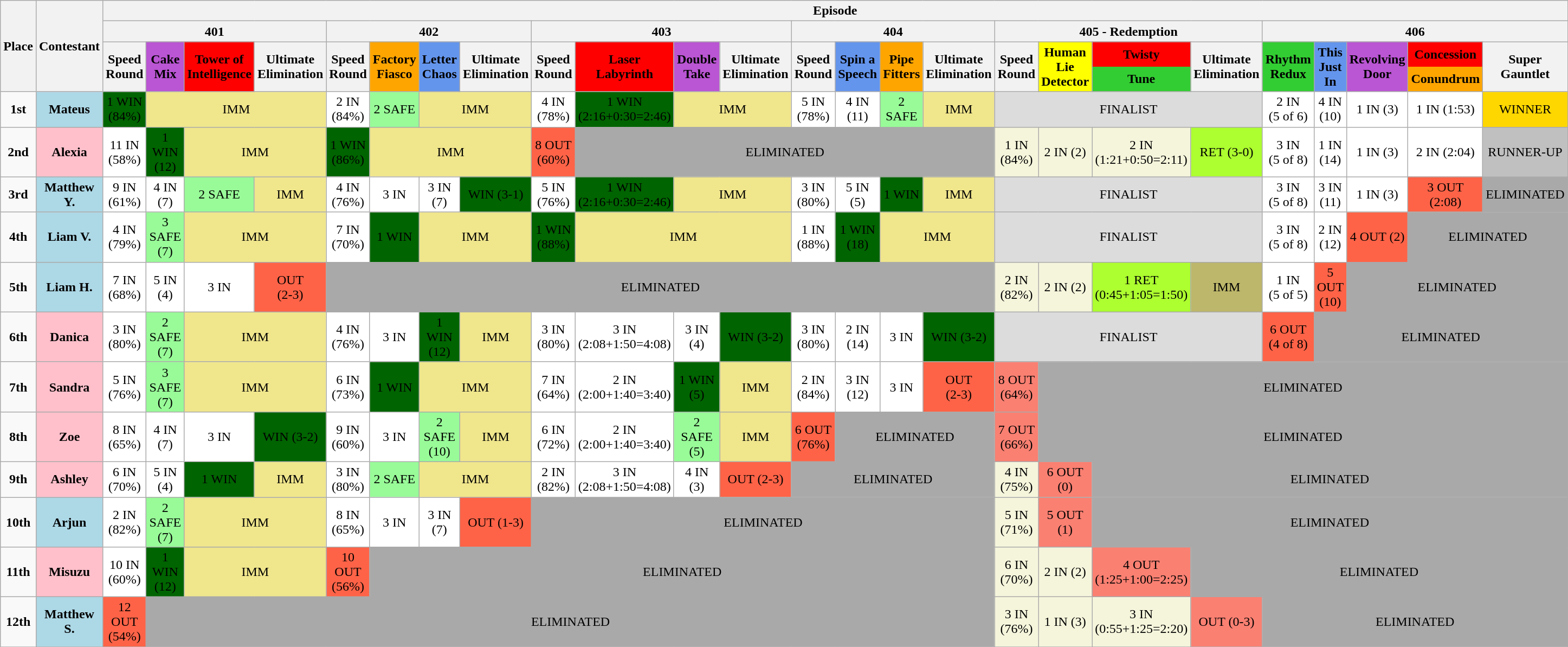<table class="wikitable plainrowheaders" style="text-align:center">
<tr>
<th rowspan="4">Place</th>
<th rowspan="4" scope="col">Contestant</th>
<th colspan="25">Episode</th>
</tr>
<tr>
<th colspan="4" scope="col">401</th>
<th colspan="4" scope="col">402</th>
<th colspan="4" scope="col">403</th>
<th colspan="4" scope="col">404</th>
<th colspan="4" scope="col">405 - Redemption</th>
<th colspan="5" scope="col">406</th>
</tr>
<tr>
<th rowspan="2">Speed<br>Round<br></th>
<th rowspan="2" style="background:mediumorchid;">Cake<br>Mix</th>
<th rowspan="2" style="background:red;">Tower of<br>Intelligence</th>
<th rowspan="2">Ultimate<br>Elimination<br></th>
<th rowspan="2">Speed<br>Round<br></th>
<th rowspan="2" style="background:orange;">Factory<br>Fiasco</th>
<th rowspan="2" style="background:cornflowerblue;">Letter<br>Chaos<br></th>
<th rowspan="2">Ultimate<br>Elimination<br></th>
<th rowspan="2">Speed<br>Round<br></th>
<th rowspan="2" style="background:red;">Laser<br>Labyrinth<br></th>
<th rowspan="2" style="background:mediumorchid;">Double<br>Take<br></th>
<th rowspan="2">Ultimate<br>Elimination<br></th>
<th rowspan="2">Speed<br>Round<br></th>
<th rowspan="2" style="background:cornflowerblue;">Spin a<br>Speech<br></th>
<th rowspan="2" style="background:orange;">Pipe<br>Fitters</th>
<th rowspan="2">Ultimate<br>Elimination<br></th>
<th rowspan="2">Speed<br>Round<br></th>
<th rowspan="2" style="background:yellow;">Human Lie<br>Detector<br></th>
<th style="background:red; border-style: solid solid none solid;">Twisty</th>
<th rowspan="2">Ultimate<br>Elimination<br></th>
<th rowspan="2" style="background:limegreen;">Rhythm<br>Redux<br></th>
<th rowspan="2" style="background:cornflowerblue;">This<br>Just In<br></th>
<th rowspan="2" style="background:mediumorchid;">Revolving<br>Door</th>
<th style="background:red; border-style: solid solid none solid;">Concession</th>
<th rowspan="2">Super Gauntlet</th>
</tr>
<tr>
<th style="background:limegreen; border-style: none solid solid solid;">Tune<br></th>
<th style="background:orange; border-style: none solid solid solid;">Conundrum</th>
</tr>
<tr>
<td scope="row"><strong>1st</strong></td>
<td style="background:lightblue;"><strong>Mateus</strong></td>
<td style="background:darkgreen; "><span> 1 WIN (84%)</span></td>
<td colspan="3" style="background:khaki; ">IMM</td>
<td style="background:white;">2 IN (84%)</td>
<td style="background:palegreen; ">2 SAFE</td>
<td colspan="2" style="background:khaki; ">IMM</td>
<td style="background:white;">4 IN (78%)</td>
<td style="background:darkgreen; "><span> 1 WIN (2:16+0:30=2:46)</span></td>
<td colspan="2" style="background:khaki; ">IMM</td>
<td style="background:white; ">5 IN (78%)</td>
<td style="background:white;">4 IN (11)</td>
<td style="background:palegreen; ">2 SAFE</td>
<td style="background:khaki; ">IMM</td>
<td colspan="4" style="background:gainsboro;">FINALIST</td>
<td style="background:white;">2 IN<br>(5 of 6)</td>
<td style="background:white;">4 IN (10)<br></td>
<td style="background:white;">1 IN (3)</td>
<td style="background:white;">1 IN (1:53)</td>
<td style="background:gold;">WINNER</td>
</tr>
<tr>
<td scope="row"><strong>2nd</strong></td>
<td style="background:pink;"><strong>Alexia</strong></td>
<td style="background:white;">11 IN (58%)</td>
<td style="background:darkgreen; "><span> 1 WIN (12)</span></td>
<td colspan="2" style="background:khaki; ">IMM</td>
<td style="background:darkgreen; "><span> 1 WIN (86%)</span></td>
<td colspan="3" style="background:khaki; ">IMM</td>
<td style="background:tomato;">8 OUT (60%)</td>
<td colspan="7" style="background:darkgrey;">ELIMINATED</td>
<td style="background:beige;">1 IN (84%)</td>
<td style="background:beige;">2 IN (2)</td>
<td style="background:beige;">2 IN (1:21+0:50=2:11)</td>
<td style="background:greenyellow; ">RET (3-0)</td>
<td style="background:white;">3 IN<br>(5 of 8)</td>
<td style="background:white;">1 IN (14)</td>
<td style="background:white;">1 IN (3)</td>
<td style="background:white;">2 IN (2:04)</td>
<td style="background:silver;">RUNNER-UP</td>
</tr>
<tr>
<td scope="row"><strong>3rd</strong></td>
<td style="background:lightblue;"><strong>Matthew Y.</strong></td>
<td style="background:white;">9 IN (61%)</td>
<td style="background:white;">4 IN (7)<br></td>
<td style="background:palegreen; ">2 SAFE</td>
<td style="background:khaki; ">IMM</td>
<td style="background:white;">4 IN (76%)</td>
<td style="background:white;">3 IN<br></td>
<td style="background:white;">3 IN (7)</td>
<td style="background:darkgreen; "><span> WIN (3-1)</span></td>
<td style="background:white;">5 IN (76%)</td>
<td style="background:darkgreen; "><span> 1 WIN (2:16+0:30=2:46)</span></td>
<td colspan="2" style="background:khaki; ">IMM</td>
<td style="background:white; ">3 IN (80%)</td>
<td style="background:white;">5 IN (5)</td>
<td style="background:darkgreen; "><span> 1 WIN</span></td>
<td style="background:khaki; ">IMM</td>
<td colspan="4" style="background:gainsboro;">FINALIST</td>
<td style="background:white;">3 IN<br>(5 of 8)</td>
<td style="background:white;">3 IN (11)</td>
<td style="background:white;">1 IN (3)</td>
<td style="background:tomato;">3 OUT (2:08)</td>
<td colspan="1" style="background:darkgrey;">ELIMINATED</td>
</tr>
<tr>
<td scope="row"><strong>4th</strong></td>
<td style="background:lightblue;"><strong>Liam V.</strong></td>
<td style="background:white;">4 IN (79%)</td>
<td style="background:palegreen; ">3 SAFE (7)</td>
<td colspan="2" style="background:khaki; ">IMM</td>
<td style="background:white;">7 IN (70%)</td>
<td style="background:darkgreen; "><span> 1 WIN</span></td>
<td colspan="2" style="background:khaki; ">IMM</td>
<td style="background:darkgreen; "><span> 1 WIN (88%)</span></td>
<td colspan="3" style="background:khaki; ">IMM</td>
<td style="background:white; ">1 IN (88%)</td>
<td style="background:darkgreen; "><span> 1 WIN (18)</span></td>
<td colspan="2" style="background:khaki; ">IMM</td>
<td colspan="4" style="background:gainsboro;">FINALIST</td>
<td style="background:white;">3 IN<br>(5 of 8)</td>
<td style="background:white;">2 IN (12)</td>
<td style="background:tomato;">4 OUT (2)</td>
<td colspan="2" style="background:darkgrey;">ELIMINATED</td>
</tr>
<tr>
<td scope="row"><strong>5th</strong></td>
<td style="background:lightblue;"><strong>Liam H.</strong></td>
<td style="background:white;">7 IN (68%)</td>
<td style="background:white;">5 IN (4)</td>
<td style="background:white;">3 IN<br></td>
<td style="background:tomato;">OUT<br>(2-3)</td>
<td colspan="12" style="background:darkgrey;">ELIMINATED</td>
<td style="background:beige;">2 IN (82%)</td>
<td style="background:beige;">2 IN (2)</td>
<td style="background:greenyellow;">1 RET (0:45+1:05=1:50)</td>
<td style="background:darkkhaki; ">IMM</td>
<td style="background:white;">1 IN<br>(5 of 5)</td>
<td style="background:tomato;">5 OUT (10)<br></td>
<td colspan="3" style="background:darkgrey;">ELIMINATED</td>
</tr>
<tr>
<td scope="row"><strong>6th</strong></td>
<td style="background:pink;"><strong>Danica</strong></td>
<td style="background:white;">3 IN (80%)</td>
<td style="background:palegreen; ">2 SAFE (7)<br></td>
<td colspan="2" style="background:khaki; ">IMM</td>
<td style="background:white;">4 IN (76%)</td>
<td style="background:white;">3 IN<br></td>
<td style="background:darkgreen; "><span> 1 WIN (12)</span></td>
<td style="background:khaki; ">IMM</td>
<td style="background:white;">3 IN (80%)</td>
<td style="background:white;">3 IN (2:08+1:50=4:08)<br></td>
<td style="background:white;">3 IN (4)</td>
<td style="background:darkgreen; "><span> WIN (3-2)</span></td>
<td style="background:white; ">3 IN (80%)</td>
<td style="background:white;">2 IN (14)</td>
<td style="background:white;">3 IN<br></td>
<td style="background:darkgreen; "><span>WIN (3-2)</span></td>
<td colspan="4" style="background:gainsboro;">FINALIST</td>
<td style="background:tomato;">6 OUT<br>(4 of 8)</td>
<td colspan="4" style="background:darkgrey;">ELIMINATED</td>
</tr>
<tr>
<td scope="row"><strong>7th</strong></td>
<td style="background:pink;"><strong>Sandra</strong></td>
<td style="background:white;">5 IN (76%)</td>
<td style="background:palegreen; ">3 SAFE (7)<br></td>
<td colspan="2" style="background:khaki; ">IMM</td>
<td style="background:white;">6 IN (73%)</td>
<td style="background:darkgreen; "><span> 1 WIN</span></td>
<td colspan="2" style="background:khaki; ">IMM</td>
<td style="background:white;">7 IN (64%)</td>
<td style="background:white;">2 IN (2:00+1:40=3:40)</td>
<td style="background:darkgreen; "><span> 1 WIN (5)</span></td>
<td style="background:khaki; ">IMM</td>
<td style="background:white; ">2 IN (84%)</td>
<td style="background:white;">3 IN (12)</td>
<td style="background:white;">3 IN<br></td>
<td style="background:tomato;">OUT<br>(2-3)</td>
<td style="background:salmon;">8 OUT (64%)</td>
<td colspan="8" style="background:darkgrey;">ELIMINATED</td>
</tr>
<tr>
<td scope="row"><strong>8th</strong></td>
<td style="background:pink;"><strong>Zoe</strong></td>
<td style="background:white;">8 IN (65%)</td>
<td style="background:white;">4 IN (7)<br></td>
<td style="background:white;">3 IN<br></td>
<td style="background:darkgreen; "><span> WIN (3-2)</span></td>
<td style="background:white;">9 IN (60%)</td>
<td style="background:white;">3 IN<br></td>
<td style="background:palegreen; ">2 SAFE (10)</td>
<td style="background:khaki; ">IMM</td>
<td style="background:white;">6 IN (72%)</td>
<td style="background:white;">2 IN (2:00+1:40=3:40)</td>
<td style="background:palegreen; ">2 SAFE (5)</td>
<td style="background:khaki; ">IMM</td>
<td style="background:tomato;">6 OUT (76%)</td>
<td colspan="3" style="background:darkgrey;">ELIMINATED</td>
<td style="background:salmon;">7 OUT (66%)</td>
<td colspan="8" style="background:darkgrey;">ELIMINATED</td>
</tr>
<tr>
<td scope="row"><strong>9th</strong></td>
<td style="background:pink;"><strong>Ashley</strong></td>
<td style="background:white;">6 IN (70%)</td>
<td style="background:white;">5 IN (4)</td>
<td style="background:darkgreen; "><span> 1 WIN</span></td>
<td style="background:khaki; ">IMM</td>
<td style="background:white;">3 IN (80%)</td>
<td style="background:palegreen; ">2 SAFE</td>
<td colspan="2" style="background:khaki; ">IMM</td>
<td style="background:white;">2 IN (82%)</td>
<td style="background:white;">3 IN (2:08+1:50=4:08)<br></td>
<td style="background:white;">4 IN (3)</td>
<td style="background:tomato;">OUT (2-3)</td>
<td colspan="4" style="background:darkgrey;">ELIMINATED</td>
<td style="background:beige;">4 IN (75%)</td>
<td style="background:salmon;">6 OUT (0)</td>
<td colspan="7" style="background:darkgrey;">ELIMINATED</td>
</tr>
<tr>
<td scope="row"><strong>10th</strong></td>
<td style="background:lightblue;"><strong>Arjun</strong></td>
<td style="background:white;">2 IN (82%)</td>
<td style="background:palegreen; ">2 SAFE (7)<br></td>
<td colspan="2" style="background:khaki; ">IMM</td>
<td style="background:white;">8 IN (65%)</td>
<td style="background:white;">3 IN<br></td>
<td style="background:white;">3 IN (7)</td>
<td style="background:tomato;">OUT (1-3)</td>
<td colspan="8" style="background:darkgrey;">ELIMINATED</td>
<td style="background:beige;">5 IN (71%)</td>
<td style="background:salmon;">5 OUT (1)</td>
<td colspan="7" style="background:darkgrey;">ELIMINATED</td>
</tr>
<tr>
<td scope="row"><strong>11th</strong></td>
<td style="background:pink;"><strong>Misuzu</strong></td>
<td style="background:white;">10 IN (60%)</td>
<td style="background:darkgreen; "><span> 1 WIN (12)</span></td>
<td colspan="2" style="background:khaki; ">IMM</td>
<td style="background:tomato;">10 OUT (56%)</td>
<td colspan="11" style="background:darkgrey;">ELIMINATED</td>
<td style="background:beige;">6 IN (70%)</td>
<td style="background:beige;">2 IN (2)</td>
<td style="background:salmon;">4 OUT (1:25+1:00=2:25)</td>
<td colspan="6" style="background:darkgrey;">ELIMINATED</td>
</tr>
<tr>
<td scope="row"><strong>12th</strong></td>
<td style="background:lightblue;"><strong>Matthew S.</strong></td>
<td style="background:tomato;">12 OUT (54%)</td>
<td colspan="15" style="background:darkgrey;">ELIMINATED</td>
<td style="background:beige;">3 IN (76%)</td>
<td style="background:beige;">1 IN (3)</td>
<td style="background:beige;">3 IN (0:55+1:25=2:20)</td>
<td style="background:salmon;">OUT (0-3)</td>
<td colspan="5" style="background:darkgrey;">ELIMINATED</td>
</tr>
<tr>
</tr>
</table>
